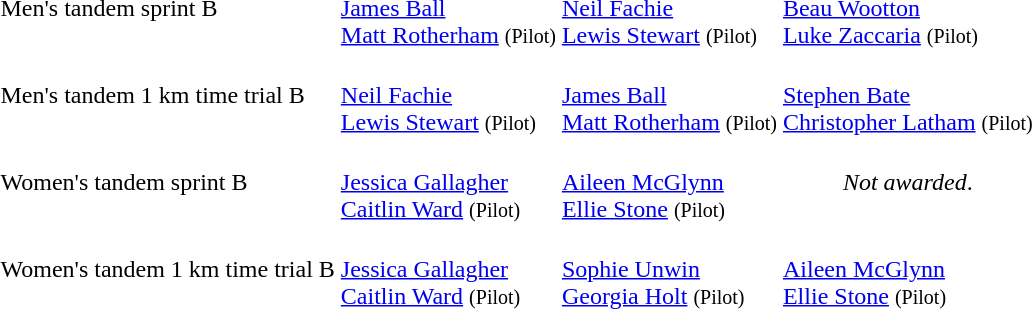<table>
<tr>
<td>Men's tandem sprint B<br></td>
<td><br><a href='#'>James Ball</a><br><a href='#'>Matt Rotherham</a> <small>(Pilot)</small></td>
<td><br><a href='#'>Neil Fachie</a><br><a href='#'>Lewis Stewart</a> <small>(Pilot)</small></td>
<td><br><a href='#'>Beau Wootton</a><br><a href='#'>Luke Zaccaria</a> <small>(Pilot)</small></td>
</tr>
<tr>
<td>Men's tandem 1 km time trial B<br></td>
<td><br><a href='#'>Neil Fachie</a><br><a href='#'>Lewis Stewart</a> <small>(Pilot)</small></td>
<td><br><a href='#'>James Ball</a><br><a href='#'>Matt Rotherham</a> <small>(Pilot)</small></td>
<td><br><a href='#'>Stephen Bate</a><br><a href='#'>Christopher Latham</a> <small>(Pilot)</small></td>
</tr>
<tr>
<td>Women's tandem sprint B<br></td>
<td><br><a href='#'>Jessica Gallagher</a><br><a href='#'>Caitlin Ward</a> <small>(Pilot)</small></td>
<td><br><a href='#'>Aileen McGlynn</a><br><a href='#'>Ellie Stone</a> <small>(Pilot)</small></td>
<td align=center><em>Not awarded</em>.</td>
</tr>
<tr>
<td>Women's tandem 1 km time trial B<br></td>
<td><br><a href='#'>Jessica Gallagher</a><br><a href='#'>Caitlin Ward</a> <small>(Pilot)</small></td>
<td><br><a href='#'>Sophie Unwin</a><br><a href='#'>Georgia Holt</a> <small>(Pilot)</small></td>
<td><br><a href='#'>Aileen McGlynn</a><br><a href='#'>Ellie Stone</a> <small>(Pilot)</small></td>
</tr>
</table>
